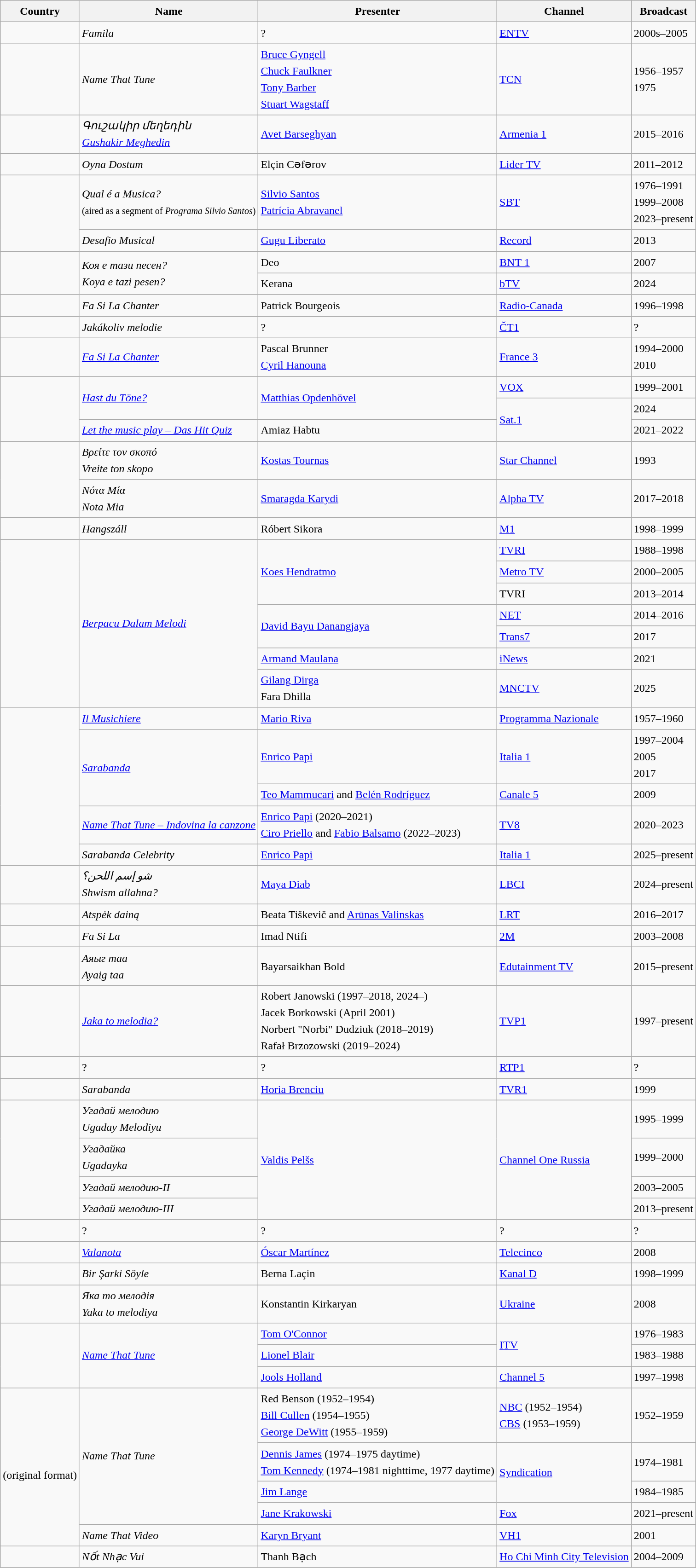<table class="wikitable" style="line-height:1.5em;">
<tr>
<th>Country</th>
<th>Name</th>
<th>Presenter</th>
<th>Channel</th>
<th>Broadcast</th>
</tr>
<tr>
<td></td>
<td><em>Famila</em></td>
<td>?</td>
<td><a href='#'>ENTV</a></td>
<td>2000s–2005</td>
</tr>
<tr>
<td></td>
<td><em>Name That Tune</em></td>
<td><a href='#'>Bruce Gyngell</a><br><a href='#'>Chuck Faulkner</a><br><a href='#'>Tony Barber</a><br><a href='#'>Stuart Wagstaff</a></td>
<td><a href='#'>TCN</a></td>
<td>1956–1957<br>1975</td>
</tr>
<tr>
<td></td>
<td><em>Գուշակիր մեղեդին</em><br> <em><a href='#'>Gushakir Meghedin</a></em></td>
<td><a href='#'>Avet Barseghyan</a></td>
<td><a href='#'>Armenia 1</a></td>
<td>2015–2016</td>
</tr>
<tr>
<td></td>
<td><em>Oyna Dostum</em></td>
<td>Elçin Cəfərov</td>
<td><a href='#'>Lider TV</a></td>
<td>2011–2012</td>
</tr>
<tr>
<td rowspan="2"></td>
<td><em>Qual é a Musica?</em><br><small>(aired as a segment of <em>Programa Silvio Santos</em>)</small></td>
<td><a href='#'>Silvio Santos</a><br><a href='#'>Patrícia Abravanel</a></td>
<td><a href='#'>SBT</a></td>
<td>1976–1991<br>1999–2008<br>2023–present</td>
</tr>
<tr>
<td><em>Desafio Musical</em></td>
<td><a href='#'>Gugu Liberato</a></td>
<td><a href='#'>Record</a></td>
<td>2013</td>
</tr>
<tr>
<td rowspan="2"></td>
<td rowspan="2"><em>Коя е тази песен?</em><br><em>Koya e tazi pesen?</em></td>
<td>Deo</td>
<td><a href='#'>BNT 1</a></td>
<td>2007</td>
</tr>
<tr>
<td>Kerana</td>
<td><a href='#'>bTV</a></td>
<td>2024</td>
</tr>
<tr>
<td></td>
<td><em>Fa Si La Chanter</em></td>
<td>Patrick Bourgeois</td>
<td><a href='#'>Radio-Canada</a></td>
<td>1996–1998</td>
</tr>
<tr>
<td></td>
<td><em>Jakákoliv melodie</em></td>
<td>?</td>
<td><a href='#'>ČT1</a></td>
<td>?</td>
</tr>
<tr>
<td></td>
<td><em><a href='#'>Fa Si La Chanter</a></em></td>
<td>Pascal Brunner<br><a href='#'>Cyril Hanouna</a></td>
<td><a href='#'>France 3</a></td>
<td>1994–2000<br>2010</td>
</tr>
<tr>
<td rowspan="3"></td>
<td rowspan="2"><em><a href='#'>Hast du Töne?</a></em></td>
<td rowspan="2"><a href='#'>Matthias Opdenhövel</a></td>
<td><a href='#'>VOX</a></td>
<td>1999–2001</td>
</tr>
<tr>
<td rowspan="2"><a href='#'>Sat.1</a></td>
<td>2024</td>
</tr>
<tr>
<td><em><a href='#'>Let the music play – Das Hit Quiz</a></em></td>
<td>Amiaz Habtu</td>
<td>2021–2022</td>
</tr>
<tr>
<td rowspan=2></td>
<td><em>Βρείτε τον σκοπό</em><br><em>Vreite ton skopo</em></td>
<td><a href='#'>Kostas Tournas</a></td>
<td><a href='#'>Star Channel</a></td>
<td>1993</td>
</tr>
<tr>
<td><em>Νότα Μία</em><br><em>Nota Mia</em></td>
<td><a href='#'>Smaragda Karydi</a></td>
<td><a href='#'>Alpha TV</a></td>
<td>2017–2018</td>
</tr>
<tr>
<td></td>
<td><em>Hangszáll</em></td>
<td>Róbert Sikora</td>
<td><a href='#'>M1</a></td>
<td>1998–1999</td>
</tr>
<tr>
<td rowspan=7></td>
<td rowspan=7><em><a href='#'>Berpacu Dalam Melodi</a></em></td>
<td rowspan=3><a href='#'>Koes Hendratmo</a></td>
<td><a href='#'>TVRI</a></td>
<td>1988–1998</td>
</tr>
<tr>
<td><a href='#'>Metro TV</a></td>
<td>2000–2005</td>
</tr>
<tr>
<td>TVRI</td>
<td>2013–2014</td>
</tr>
<tr>
<td rowspan=2><a href='#'>David Bayu Danangjaya</a></td>
<td><a href='#'>NET</a></td>
<td>2014–2016</td>
</tr>
<tr>
<td><a href='#'>Trans7</a></td>
<td>2017</td>
</tr>
<tr>
<td><a href='#'>Armand Maulana</a></td>
<td><a href='#'>iNews</a></td>
<td>2021</td>
</tr>
<tr>
<td><a href='#'>Gilang Dirga</a><br>Fara Dhilla</td>
<td><a href='#'>MNCTV</a></td>
<td>2025</td>
</tr>
<tr>
<td rowspan=5></td>
<td><em><a href='#'>Il Musichiere</a></em></td>
<td><a href='#'>Mario Riva</a></td>
<td><a href='#'>Programma Nazionale</a></td>
<td>1957–1960</td>
</tr>
<tr>
<td rowspan=2><em><a href='#'>Sarabanda</a></em></td>
<td><a href='#'>Enrico Papi</a></td>
<td><a href='#'>Italia 1</a></td>
<td>1997–2004<br>2005<br>2017</td>
</tr>
<tr>
<td><a href='#'>Teo Mammucari</a> and <a href='#'>Belén Rodríguez</a></td>
<td><a href='#'>Canale 5</a></td>
<td>2009</td>
</tr>
<tr>
<td><em><a href='#'>Name That Tune – Indovina la canzone</a></em></td>
<td><a href='#'>Enrico Papi</a> (2020–2021)<br><a href='#'>Ciro Priello</a> and <a href='#'>Fabio Balsamo</a> (2022–2023)</td>
<td><a href='#'>TV8</a></td>
<td>2020–2023</td>
</tr>
<tr>
<td><em>Sarabanda Celebrity</em></td>
<td><a href='#'>Enrico Papi</a></td>
<td><a href='#'>Italia 1</a></td>
<td>2025–present</td>
</tr>
<tr>
<td></td>
<td><em>شو إسم اللحن؟</em><br><em>Shwism allahna?</em></td>
<td><a href='#'>Maya Diab</a></td>
<td><a href='#'>LBCI</a></td>
<td>2024–present</td>
</tr>
<tr>
<td></td>
<td><em>Atspėk dainą</em></td>
<td>Beata Tiškevič and <a href='#'>Arūnas Valinskas</a></td>
<td><a href='#'>LRT</a></td>
<td>2016–2017</td>
</tr>
<tr>
<td></td>
<td><em>Fa Si La</em></td>
<td>Imad Ntifi</td>
<td><a href='#'>2M</a></td>
<td>2003–2008</td>
</tr>
<tr>
<td></td>
<td><em>Аяыг таа</em><br><em>Ayaig taa</em></td>
<td>Bayarsaikhan Bold</td>
<td><a href='#'>Edutainment TV</a></td>
<td>2015–present</td>
</tr>
<tr>
<td></td>
<td><em><a href='#'>Jaka to melodia?</a></em></td>
<td>Robert Janowski (1997–2018, 2024–)<br>Jacek Borkowski (April 2001)<br>Norbert "Norbi" Dudziuk (2018–2019)<br>Rafał Brzozowski (2019–2024)</td>
<td><a href='#'>TVP1</a></td>
<td>1997–present</td>
</tr>
<tr>
<td></td>
<td>?</td>
<td>?</td>
<td><a href='#'>RTP1</a></td>
<td>?</td>
</tr>
<tr>
<td></td>
<td><em>Sarabanda</em></td>
<td><a href='#'>Horia Brenciu</a></td>
<td><a href='#'>TVR1</a></td>
<td>1999</td>
</tr>
<tr>
<td rowspan=4></td>
<td><em>Угадай мелодию</em><br><em>Ugaday Melodiyu</em></td>
<td rowspan=4><a href='#'>Valdis Pelšs</a></td>
<td rowspan=4><a href='#'>Channel One Russia</a></td>
<td>1995–1999</td>
</tr>
<tr>
<td><em>Угадайка</em><br><em>Ugadayka</em></td>
<td>1999–2000</td>
</tr>
<tr>
<td><em>Угадай мелодию-II</em></td>
<td>2003–2005</td>
</tr>
<tr>
<td><em>Угадай мелодию-III</em></td>
<td>2013–present</td>
</tr>
<tr>
<td></td>
<td>?</td>
<td>?</td>
<td>?</td>
<td>?</td>
</tr>
<tr>
<td></td>
<td><em><a href='#'>Valanota</a></em></td>
<td><a href='#'>Óscar Martínez</a></td>
<td><a href='#'>Telecinco</a></td>
<td>2008</td>
</tr>
<tr>
<td></td>
<td><em>Bir Şarki Söyle</em></td>
<td>Berna Laçin</td>
<td><a href='#'>Kanal D</a></td>
<td>1998–1999</td>
</tr>
<tr>
<td></td>
<td><em>Яка то мелодія</em><br><em>Yaka to melodiya</em></td>
<td>Konstantin Kirkaryan</td>
<td><a href='#'>Ukraine</a></td>
<td>2008</td>
</tr>
<tr>
<td rowspan=3></td>
<td rowspan=3><em><a href='#'>Name That Tune</a></em></td>
<td><a href='#'>Tom O'Connor</a></td>
<td rowspan=2><a href='#'>ITV</a></td>
<td>1976–1983</td>
</tr>
<tr>
<td><a href='#'>Lionel Blair</a></td>
<td>1983–1988</td>
</tr>
<tr>
<td><a href='#'>Jools Holland</a></td>
<td><a href='#'>Channel 5</a></td>
<td>1997–1998</td>
</tr>
<tr>
<td rowspan=5><br>(original format)</td>
<td rowspan=4><em>Name That Tune</em></td>
<td>Red Benson (1952–1954)<br><a href='#'>Bill Cullen</a> (1954–1955)<br><a href='#'>George DeWitt</a> (1955–1959)</td>
<td><a href='#'>NBC</a> (1952–1954)<br><a href='#'>CBS</a> (1953–1959)</td>
<td>1952–1959</td>
</tr>
<tr>
<td><a href='#'>Dennis James</a> (1974–1975 daytime)<br><a href='#'>Tom Kennedy</a> (1974–1981 nighttime, 1977 daytime)</td>
<td rowspan=2><a href='#'>Syndication</a></td>
<td>1974–1981</td>
</tr>
<tr>
<td><a href='#'>Jim Lange</a></td>
<td>1984–1985</td>
</tr>
<tr>
<td><a href='#'>Jane Krakowski</a></td>
<td><a href='#'>Fox</a></td>
<td>2021–present</td>
</tr>
<tr>
<td><em>Name That Video</em></td>
<td><a href='#'>Karyn Bryant</a></td>
<td><a href='#'>VH1</a></td>
<td>2001</td>
</tr>
<tr>
<td></td>
<td><em>Nốt Nhạc Vui</em></td>
<td>Thanh Bạch</td>
<td><a href='#'>Ho Chi Minh City Television</a></td>
<td>2004–2009</td>
</tr>
</table>
